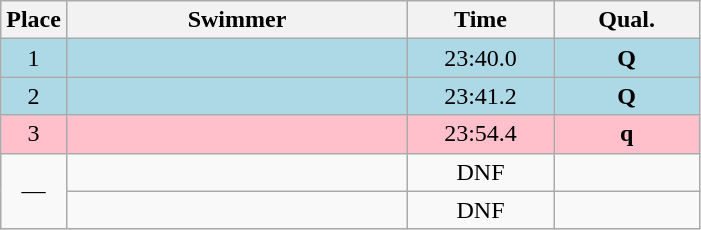<table class=wikitable style="text-align:center">
<tr>
<th>Place</th>
<th width=220>Swimmer</th>
<th width=90>Time</th>
<th width=90>Qual.</th>
</tr>
<tr bgcolor=lightblue>
<td>1</td>
<td align=left></td>
<td>23:40.0</td>
<td><strong>Q</strong></td>
</tr>
<tr bgcolor=lightblue>
<td>2</td>
<td align=left></td>
<td>23:41.2</td>
<td><strong>Q</strong></td>
</tr>
<tr bgcolor=pink>
<td>3</td>
<td align=left></td>
<td>23:54.4</td>
<td><strong>q</strong></td>
</tr>
<tr>
<td rowspan=2>—</td>
<td align=left></td>
<td>DNF</td>
<td></td>
</tr>
<tr>
<td align=left></td>
<td>DNF</td>
<td></td>
</tr>
</table>
